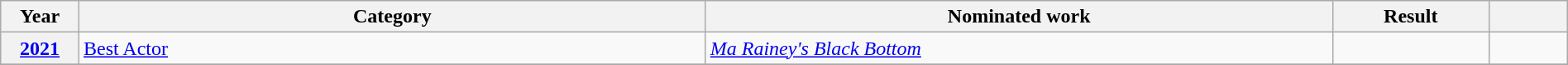<table class="wikitable plainrowheaders" style="width:100%;">
<tr>
<th scope="col" style="width:5%;">Year</th>
<th scope="col" style="width:40%;">Category</th>
<th scope="col" style="width:40%;">Nominated work</th>
<th scope="col" style="width:10%;">Result</th>
<th scope="col" style="width:5%;"></th>
</tr>
<tr>
<th scope="row" style="text-align:center;"><a href='#'>2021</a></th>
<td><a href='#'>Best Actor</a></td>
<td><em><a href='#'>Ma Rainey's Black Bottom</a></em></td>
<td></td>
<td style="text-align:center;"></td>
</tr>
<tr>
</tr>
</table>
